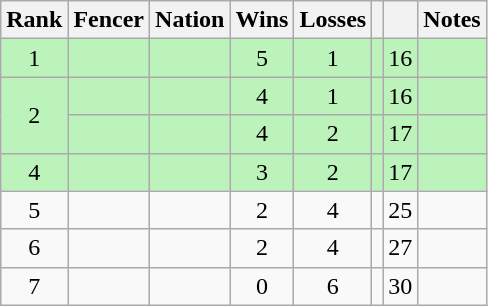<table class="wikitable sortable" style="text-align: center;">
<tr>
<th>Rank</th>
<th>Fencer</th>
<th>Nation</th>
<th>Wins</th>
<th>Losses</th>
<th></th>
<th></th>
<th>Notes</th>
</tr>
<tr style="background:#bbf3bb;">
<td>1</td>
<td align=left></td>
<td align=left></td>
<td>5</td>
<td>1</td>
<td></td>
<td>16</td>
<td></td>
</tr>
<tr style="background:#bbf3bb;">
<td rowspan=2>2</td>
<td align=left></td>
<td align=left></td>
<td>4</td>
<td>1</td>
<td></td>
<td>16</td>
<td></td>
</tr>
<tr style="background:#bbf3bb;">
<td align=left></td>
<td align=left></td>
<td>4</td>
<td>2</td>
<td></td>
<td>17</td>
<td></td>
</tr>
<tr style="background:#bbf3bb;">
<td>4</td>
<td align=left></td>
<td align=left></td>
<td>3</td>
<td>2</td>
<td></td>
<td>17</td>
<td></td>
</tr>
<tr>
<td>5</td>
<td align=left></td>
<td align=left></td>
<td>2</td>
<td>4</td>
<td></td>
<td>25</td>
<td></td>
</tr>
<tr>
<td>6</td>
<td align=left></td>
<td align=left></td>
<td>2</td>
<td>4</td>
<td></td>
<td>27</td>
<td></td>
</tr>
<tr>
<td>7</td>
<td align=left></td>
<td align=left></td>
<td>0</td>
<td>6</td>
<td></td>
<td>30</td>
<td></td>
</tr>
</table>
